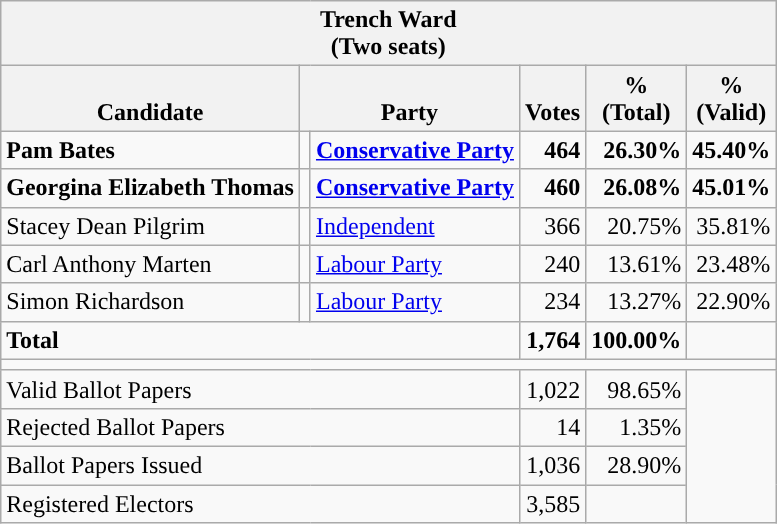<table class="wikitable" border="1" style="text-align:right; font-size:100%">
<tr>
<th align=center colspan=6>Trench Ward<br>(Two seats)</th>
</tr>
<tr>
<th valign=bottom>Candidate</th>
<th valign=bottom colspan=2>Party</th>
<th valign=bottom>Votes</th>
<th>%<br>(Total)</th>
<th>%<br>(Valid)</th>
</tr>
<tr>
<td align=left><strong>Pam Bates</strong></td>
<td style="background:"></td>
<td align=left><strong><a href='#'>Conservative Party</a></strong></td>
<td><strong>464</strong></td>
<td><strong>26.30%</strong></td>
<td><strong>45.40%</strong></td>
</tr>
<tr>
<td align=left><strong>Georgina Elizabeth Thomas</strong></td>
<td style="background:"></td>
<td align=left><strong><a href='#'>Conservative Party</a></strong></td>
<td><strong>460</strong></td>
<td><strong>26.08%</strong></td>
<td><strong>45.01%</strong></td>
</tr>
<tr>
<td align=left>Stacey Dean Pilgrim</td>
<td style="background:"></td>
<td align=left><a href='#'>Independent</a></td>
<td>366</td>
<td>20.75%</td>
<td>35.81%</td>
</tr>
<tr>
<td align=left>Carl Anthony Marten</td>
<td style="background:"></td>
<td align=left><a href='#'>Labour Party</a></td>
<td>240</td>
<td>13.61%</td>
<td>23.48%</td>
</tr>
<tr>
<td align=left>Simon Richardson</td>
<td style="background:"></td>
<td align=left><a href='#'>Labour Party</a></td>
<td>234</td>
<td>13.27%</td>
<td>22.90%</td>
</tr>
<tr style="font-weight:bold">
<td align=left colspan=3>Total</td>
<td>1,764</td>
<td>100.00%</td>
<td></td>
</tr>
<tr>
<td align=left colspan=6></td>
</tr>
<tr>
<td align=left colspan=3>Valid Ballot Papers</td>
<td>1,022</td>
<td>98.65%</td>
<td rowspan=4></td>
</tr>
<tr>
<td align=left colspan=3>Rejected Ballot Papers</td>
<td>14</td>
<td>1.35%</td>
</tr>
<tr>
<td align=left colspan=3>Ballot Papers Issued</td>
<td>1,036</td>
<td>28.90%</td>
</tr>
<tr>
<td align=left colspan=3>Registered Electors</td>
<td>3,585</td>
<td></td>
</tr>
</table>
